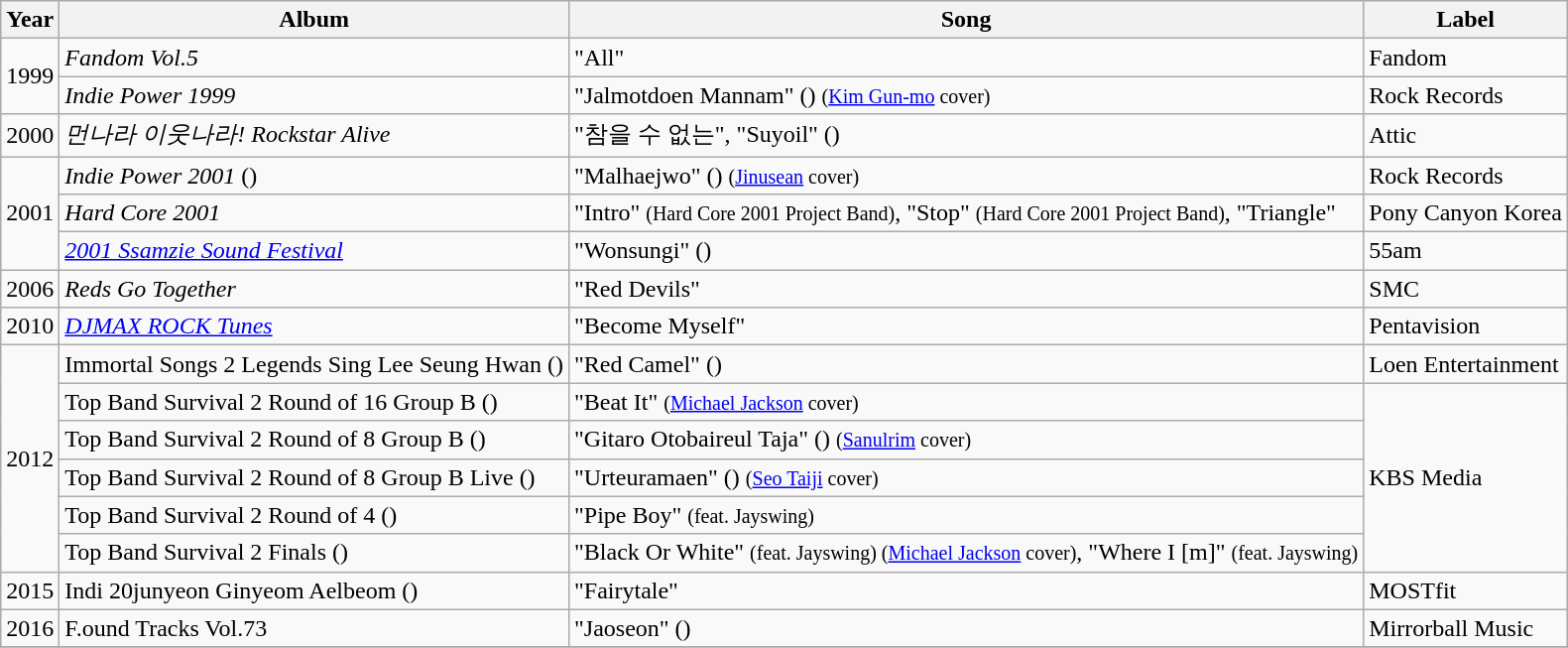<table class="wikitable">
<tr>
<th>Year</th>
<th>Album</th>
<th>Song</th>
<th>Label</th>
</tr>
<tr>
<td rowspan="2">1999</td>
<td><em>Fandom Vol.5</em></td>
<td>"All"</td>
<td>Fandom</td>
</tr>
<tr>
<td><em>Indie Power 1999</em></td>
<td>"Jalmotdoen Mannam" () <small>(<a href='#'>Kim Gun-mo</a> cover)</small></td>
<td>Rock Records</td>
</tr>
<tr>
<td>2000</td>
<td><em>먼나라 이웃나라! Rockstar Alive</em></td>
<td>"참을 수 없는", "Suyoil" ()</td>
<td>Attic</td>
</tr>
<tr>
<td rowspan="3">2001</td>
<td><em>Indie Power 2001</em> ()</td>
<td>"Malhaejwo" () <small>(<a href='#'>Jinusean</a> cover)</small></td>
<td>Rock Records</td>
</tr>
<tr>
<td><em>Hard Core 2001</em></td>
<td>"Intro" <small>(Hard Core 2001 Project Band)</small>, "Stop" <small>(Hard Core 2001 Project Band)</small>, "Triangle"</td>
<td>Pony Canyon Korea</td>
</tr>
<tr>
<td><em><a href='#'>2001 Ssamzie Sound Festival</a></em></td>
<td>"Wonsungi" ()</td>
<td>55am</td>
</tr>
<tr>
<td>2006</td>
<td><em>Reds Go Together</em></td>
<td>"Red Devils"</td>
<td>SMC</td>
</tr>
<tr>
<td>2010</td>
<td><em><a href='#'>DJMAX ROCK Tunes</a></em></td>
<td>"Become Myself"</td>
<td>Pentavision</td>
</tr>
<tr>
<td rowspan="6">2012</td>
<td>Immortal Songs 2 Legends Sing Lee Seung Hwan ()</td>
<td>"Red Camel" ()</td>
<td>Loen Entertainment</td>
</tr>
<tr>
<td>Top Band Survival 2 Round of 16 Group B ()</td>
<td>"Beat It" <small> (<a href='#'>Michael Jackson</a> cover)</small></td>
<td rowspan="5">KBS Media</td>
</tr>
<tr>
<td>Top Band Survival 2 Round of 8 Group B ()</td>
<td>"Gitaro Otobaireul Taja" () <small> (<a href='#'>Sanulrim</a> cover)</small></td>
</tr>
<tr>
<td>Top Band Survival 2 Round of 8 Group B Live ()</td>
<td>"Urteuramaen" () <small> (<a href='#'>Seo Taiji</a> cover)</small></td>
</tr>
<tr>
<td>Top Band Survival 2 Round of 4 ()</td>
<td>"Pipe Boy" <small>(feat. Jayswing)</small></td>
</tr>
<tr>
<td>Top Band Survival 2 Finals ()</td>
<td>"Black Or White" <small>(feat. Jayswing) (<a href='#'>Michael Jackson</a> cover)</small>, "Where I [m]" <small>(feat. Jayswing)</small></td>
</tr>
<tr>
<td>2015</td>
<td>Indi 20junyeon Ginyeom Aelbeom ()</td>
<td>"Fairytale"</td>
<td>MOSTfit</td>
</tr>
<tr>
<td>2016</td>
<td>F.ound Tracks Vol.73</td>
<td>"Jaoseon" ()</td>
<td>Mirrorball Music</td>
</tr>
<tr>
</tr>
</table>
